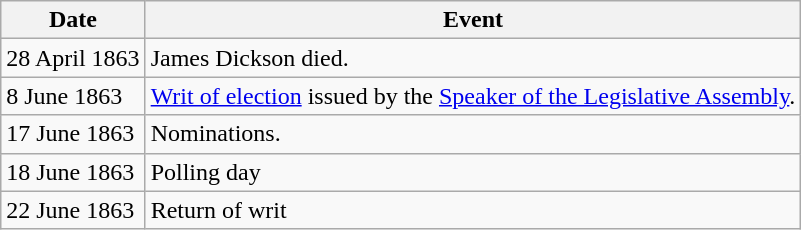<table class="wikitable">
<tr>
<th>Date</th>
<th>Event</th>
</tr>
<tr>
<td>28 April 1863</td>
<td>James Dickson died.</td>
</tr>
<tr>
<td>8 June 1863</td>
<td><a href='#'>Writ of election</a> issued by the <a href='#'>Speaker of the Legislative Assembly</a>.</td>
</tr>
<tr>
<td>17 June 1863</td>
<td>Nominations.</td>
</tr>
<tr>
<td>18 June 1863</td>
<td>Polling day</td>
</tr>
<tr>
<td>22 June 1863</td>
<td>Return of writ</td>
</tr>
</table>
